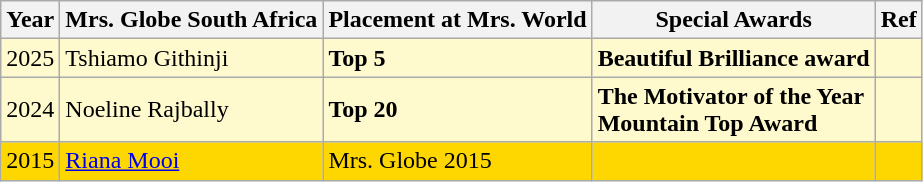<table class="wikitable">
<tr>
<th>Year</th>
<th>Mrs. Globe South Africa</th>
<th>Placement at Mrs. World</th>
<th>Special Awards</th>
<th>Ref</th>
</tr>
<tr style="background-color:#FFFACD; ">
<td>2025</td>
<td>Tshiamo Githinji</td>
<td><strong>Top 5</strong></td>
<td><strong>Beautiful Brilliance award</strong></td>
<td></td>
</tr>
<tr style="background-color:#FFFACD; ">
<td>2024</td>
<td>Noeline Rajbally</td>
<td><strong>Top 20</strong></td>
<td><strong>The Motivator of the Year</strong> <br> <strong>Mountain Top Award</strong></td>
<td></td>
</tr>
<tr style="background-color: gold">
<td>2015</td>
<td><a href='#'>Riana Mooi</a></td>
<td>Mrs. Globe 2015</td>
<td></td>
<td></td>
</tr>
</table>
